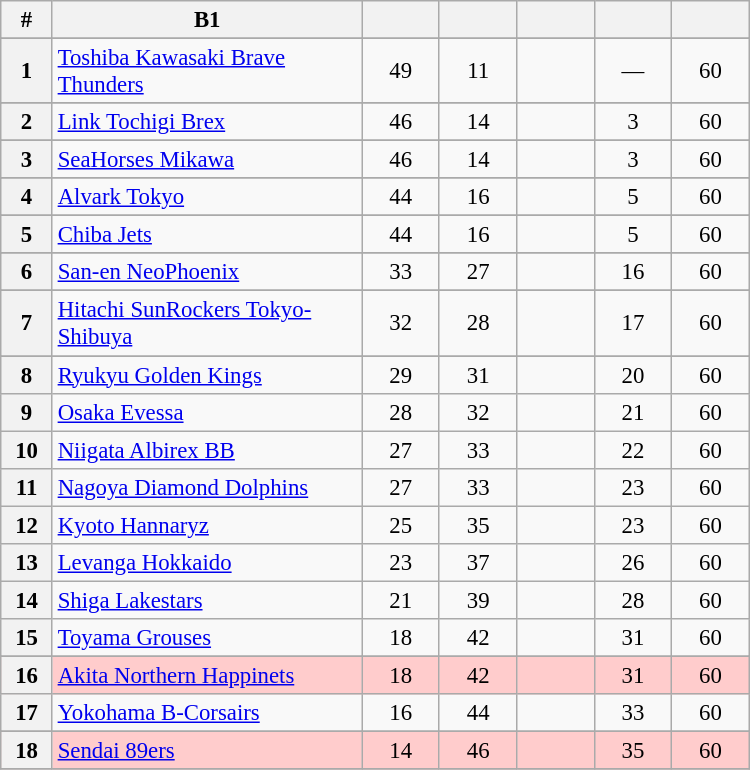<table class="wikitable" width="500" style="font-size:95%; text-align:center">
<tr>
<th width="5%">#</th>
<th width="30%">B1</th>
<th width="7.5%"></th>
<th width="7.5%"></th>
<th width="7.5%"></th>
<th width="7.5%"></th>
<th width="7.5%"></th>
</tr>
<tr>
</tr>
<tr>
<th>1</th>
<td style="text-align:left;"><a href='#'>Toshiba Kawasaki Brave Thunders</a></td>
<td>49</td>
<td>11</td>
<td></td>
<td>—</td>
<td>60</td>
</tr>
<tr>
</tr>
<tr>
<th>2</th>
<td style="text-align:left;"><a href='#'>Link Tochigi Brex</a></td>
<td>46</td>
<td>14</td>
<td></td>
<td>3</td>
<td>60</td>
</tr>
<tr>
</tr>
<tr>
<th>3</th>
<td style="text-align:left;"><a href='#'>SeaHorses Mikawa</a></td>
<td>46</td>
<td>14</td>
<td></td>
<td>3</td>
<td>60</td>
</tr>
<tr>
</tr>
<tr>
<th>4</th>
<td style="text-align:left;"><a href='#'>Alvark Tokyo</a></td>
<td>44</td>
<td>16</td>
<td></td>
<td>5</td>
<td>60</td>
</tr>
<tr>
</tr>
<tr>
<th>5</th>
<td style="text-align:left;"><a href='#'>Chiba Jets</a></td>
<td>44</td>
<td>16</td>
<td></td>
<td>5</td>
<td>60</td>
</tr>
<tr>
</tr>
<tr>
<th>6</th>
<td style="text-align:left;"><a href='#'>San-en NeoPhoenix</a></td>
<td>33</td>
<td>27</td>
<td></td>
<td>16</td>
<td>60</td>
</tr>
<tr>
</tr>
<tr>
<th>7</th>
<td style="text-align:left;"><a href='#'>Hitachi SunRockers Tokyo-Shibuya</a></td>
<td>32</td>
<td>28</td>
<td></td>
<td>17</td>
<td>60</td>
</tr>
<tr>
</tr>
<tr>
<th>8</th>
<td style="text-align:left;"><a href='#'>Ryukyu Golden Kings</a></td>
<td>29</td>
<td>31</td>
<td></td>
<td>20</td>
<td>60</td>
</tr>
<tr>
<th>9</th>
<td style="text-align:left;"><a href='#'>Osaka Evessa</a></td>
<td>28</td>
<td>32</td>
<td></td>
<td>21</td>
<td>60</td>
</tr>
<tr>
<th>10</th>
<td style="text-align:left;"><a href='#'>Niigata Albirex BB</a></td>
<td>27</td>
<td>33</td>
<td></td>
<td>22</td>
<td>60</td>
</tr>
<tr>
<th>11</th>
<td style="text-align:left;"><a href='#'>Nagoya Diamond Dolphins</a></td>
<td>27</td>
<td>33</td>
<td></td>
<td>23</td>
<td>60</td>
</tr>
<tr>
<th>12</th>
<td style="text-align:left;"><a href='#'>Kyoto Hannaryz</a></td>
<td>25</td>
<td>35</td>
<td></td>
<td>23</td>
<td>60</td>
</tr>
<tr>
<th>13</th>
<td style="text-align:left;"><a href='#'>Levanga Hokkaido</a></td>
<td>23</td>
<td>37</td>
<td></td>
<td>26</td>
<td>60</td>
</tr>
<tr>
<th>14</th>
<td style="text-align:left;"><a href='#'>Shiga Lakestars</a></td>
<td>21</td>
<td>39</td>
<td></td>
<td>28</td>
<td>60</td>
</tr>
<tr>
<th>15</th>
<td style="text-align:left;"><a href='#'>Toyama Grouses</a></td>
<td>18</td>
<td>42</td>
<td></td>
<td>31</td>
<td>60</td>
</tr>
<tr>
</tr>
<tr bgcolor=#FFCCCC>
<th>16</th>
<td style="text-align:left;"><a href='#'>Akita Northern Happinets</a></td>
<td>18</td>
<td>42</td>
<td></td>
<td>31</td>
<td>60</td>
</tr>
<tr>
<th>17</th>
<td style="text-align:left;"><a href='#'>Yokohama B-Corsairs</a></td>
<td>16</td>
<td>44</td>
<td></td>
<td>33</td>
<td>60</td>
</tr>
<tr>
</tr>
<tr bgcolor=#FFCCCC>
<th>18</th>
<td style="text-align:left;"><a href='#'>Sendai 89ers</a></td>
<td>14</td>
<td>46</td>
<td></td>
<td>35</td>
<td>60</td>
</tr>
<tr>
</tr>
</table>
